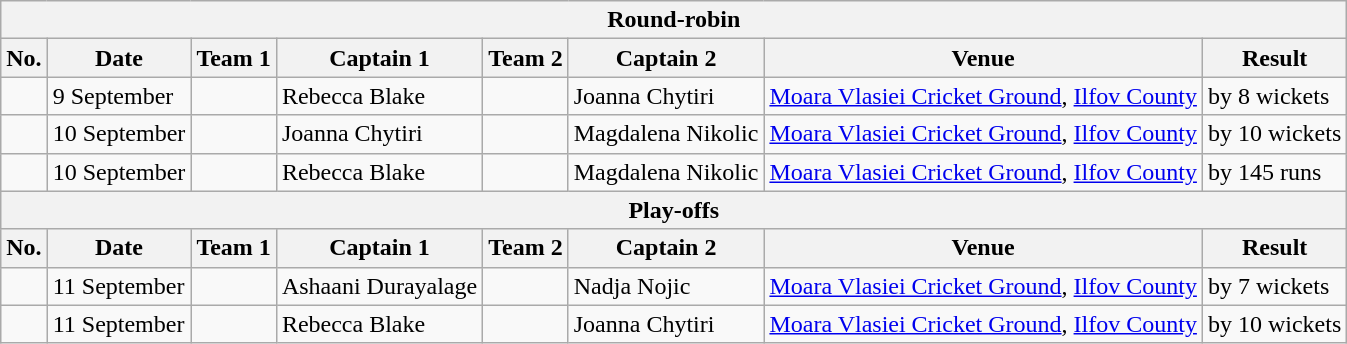<table class="wikitable">
<tr>
<th colspan="9">Round-robin</th>
</tr>
<tr>
<th>No.</th>
<th>Date</th>
<th>Team 1</th>
<th>Captain 1</th>
<th>Team 2</th>
<th>Captain 2</th>
<th>Venue</th>
<th>Result</th>
</tr>
<tr>
<td></td>
<td>9 September</td>
<td></td>
<td>Rebecca Blake</td>
<td></td>
<td>Joanna Chytiri</td>
<td><a href='#'>Moara Vlasiei Cricket Ground</a>, <a href='#'>Ilfov County</a></td>
<td> by 8 wickets</td>
</tr>
<tr>
<td></td>
<td>10 September</td>
<td></td>
<td>Joanna Chytiri</td>
<td></td>
<td>Magdalena Nikolic</td>
<td><a href='#'>Moara Vlasiei Cricket Ground</a>, <a href='#'>Ilfov County</a></td>
<td> by 10 wickets</td>
</tr>
<tr>
<td></td>
<td>10 September</td>
<td></td>
<td>Rebecca Blake</td>
<td></td>
<td>Magdalena Nikolic</td>
<td><a href='#'>Moara Vlasiei Cricket Ground</a>, <a href='#'>Ilfov County</a></td>
<td> by 145 runs</td>
</tr>
<tr>
<th colspan="9">Play-offs</th>
</tr>
<tr>
<th>No.</th>
<th>Date</th>
<th>Team 1</th>
<th>Captain 1</th>
<th>Team 2</th>
<th>Captain 2</th>
<th>Venue</th>
<th>Result</th>
</tr>
<tr>
<td></td>
<td>11 September</td>
<td></td>
<td>Ashaani Durayalage</td>
<td></td>
<td>Nadja Nojic</td>
<td><a href='#'>Moara Vlasiei Cricket Ground</a>, <a href='#'>Ilfov County</a></td>
<td> by 7 wickets</td>
</tr>
<tr>
<td></td>
<td>11 September</td>
<td></td>
<td>Rebecca Blake</td>
<td></td>
<td>Joanna Chytiri</td>
<td><a href='#'>Moara Vlasiei Cricket Ground</a>, <a href='#'>Ilfov County</a></td>
<td> by 10 wickets</td>
</tr>
</table>
